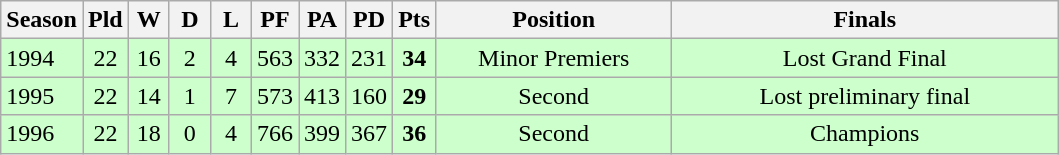<table class="wikitable" style="text-align:center;">
<tr>
<th width=30>Season</th>
<th width=20 abbr="Played">Pld</th>
<th width=20 abbr="Won">W</th>
<th width=20 abbr="Drawn">D</th>
<th width=20 abbr="Lost">L</th>
<th width=20 abbr="Points for">PF</th>
<th width=20 abbr="Points against">PA</th>
<th width=20 abbr="Points difference">PD</th>
<th width=20 abbr="Points">Pts</th>
<th width=150>Position</th>
<th width=250>Finals</th>
</tr>
<tr style="background: #ccffcc;">
<td style="text-align:left;">1994</td>
<td>22</td>
<td>16</td>
<td>2</td>
<td>4</td>
<td>563</td>
<td>332</td>
<td>231</td>
<td><strong>34</strong></td>
<td>Minor Premiers</td>
<td>Lost Grand Final</td>
</tr>
<tr style="background: #ccffcc;">
<td style="text-align:left;">1995</td>
<td>22</td>
<td>14</td>
<td>1</td>
<td>7</td>
<td>573</td>
<td>413</td>
<td>160</td>
<td><strong>29</strong></td>
<td>Second</td>
<td>Lost preliminary final</td>
</tr>
<tr style="background: #ccffcc;">
<td style="text-align:left;">1996</td>
<td>22</td>
<td>18</td>
<td>0</td>
<td>4</td>
<td>766</td>
<td>399</td>
<td>367</td>
<td><strong>36</strong></td>
<td>Second</td>
<td>Champions</td>
</tr>
</table>
